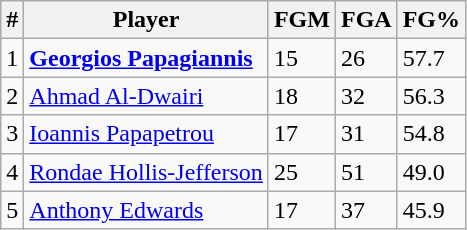<table class=wikitable width=auto>
<tr>
<th>#</th>
<th>Player</th>
<th>FGM</th>
<th>FGA</th>
<th>FG%</th>
</tr>
<tr>
<td>1</td>
<td> <strong><a href='#'>Georgios Papagiannis</a></strong></td>
<td>15</td>
<td>26</td>
<td>57.7</td>
</tr>
<tr>
<td>2</td>
<td> <a href='#'>Ahmad Al-Dwairi</a></td>
<td>18</td>
<td>32</td>
<td>56.3</td>
</tr>
<tr>
<td>3</td>
<td> <a href='#'>Ioannis Papapetrou</a></td>
<td>17</td>
<td>31</td>
<td>54.8</td>
</tr>
<tr>
<td>4</td>
<td> <a href='#'>Rondae Hollis-Jefferson</a></td>
<td>25</td>
<td>51</td>
<td>49.0</td>
</tr>
<tr>
<td>5</td>
<td> <a href='#'>Anthony Edwards</a></td>
<td>17</td>
<td>37</td>
<td>45.9</td>
</tr>
</table>
